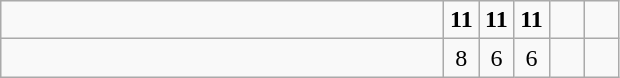<table class="wikitable">
<tr>
<td style="width:18em"><strong></strong></td>
<td align=center style="width:1em"><strong>11</strong></td>
<td align=center style="width:1em"><strong>11</strong></td>
<td align=center style="width:1em"><strong>11</strong></td>
<td align=center style="width:1em"></td>
<td align=center style="width:1em"></td>
</tr>
<tr>
<td style="width:18em"></td>
<td align=center style="width:1em">8</td>
<td align=center style="width:1em">6</td>
<td align=center style="width:1em">6</td>
<td align=center style="width:1em"></td>
<td align=center style="width:1em"></td>
</tr>
</table>
